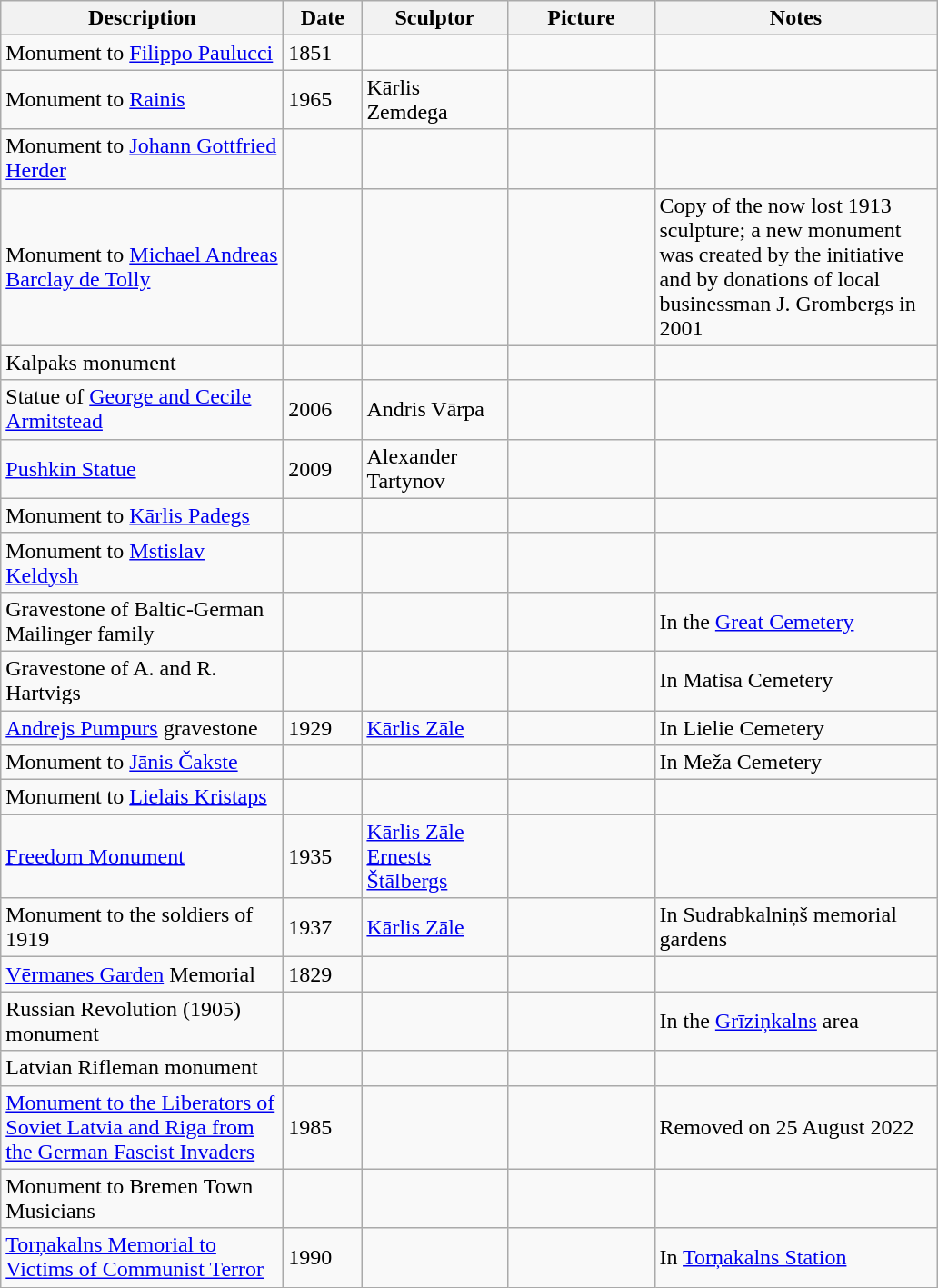<table class="wikitable">
<tr>
<th style="width: 200px;">Description</th>
<th style="width: 50px;">Date</th>
<th style="width: 100px;">Sculptor</th>
<th style="width: 100px;">Picture</th>
<th style="width: 200px;">Notes</th>
</tr>
<tr>
<td>Monument to <a href='#'>Filippo Paulucci</a></td>
<td>1851</td>
<td></td>
<td></td>
<td></td>
</tr>
<tr>
<td>Monument to <a href='#'>Rainis</a></td>
<td>1965</td>
<td>Kārlis Zemdega</td>
<td></td>
<td></td>
</tr>
<tr>
<td>Monument to <a href='#'>Johann Gottfried Herder</a></td>
<td></td>
<td></td>
<td></td>
<td></td>
</tr>
<tr>
<td>Monument to <a href='#'>Michael Andreas Barclay de Tolly</a></td>
<td></td>
<td></td>
<td></td>
<td>Copy of the now lost 1913 sculpture; a new monument was created by the initiative and by donations of local businessman J. Grombergs in 2001</td>
</tr>
<tr>
<td>Kalpaks monument</td>
<td></td>
<td></td>
<td></td>
<td></td>
</tr>
<tr>
<td>Statue of <a href='#'>George and Cecile Armitstead</a></td>
<td>2006</td>
<td>Andris Vārpa</td>
<td></td>
<td></td>
</tr>
<tr>
<td><a href='#'>Pushkin Statue</a></td>
<td>2009</td>
<td>Alexander Tartynov</td>
<td></td>
<td></td>
</tr>
<tr>
<td>Monument to <a href='#'>Kārlis Padegs</a></td>
<td></td>
<td></td>
<td></td>
<td></td>
</tr>
<tr>
<td>Monument to <a href='#'>Mstislav Keldysh</a></td>
<td></td>
<td></td>
<td></td>
<td></td>
</tr>
<tr>
<td>Gravestone of Baltic-German Mailinger family</td>
<td></td>
<td></td>
<td></td>
<td>In the <a href='#'>Great Cemetery</a></td>
</tr>
<tr>
<td>Gravestone of A. and R. Hartvigs</td>
<td></td>
<td></td>
<td></td>
<td>In Matisa Cemetery</td>
</tr>
<tr>
<td><a href='#'>Andrejs Pumpurs</a> gravestone</td>
<td>1929</td>
<td><a href='#'>Kārlis Zāle</a></td>
<td></td>
<td>In Lielie Cemetery</td>
</tr>
<tr>
<td>Monument to <a href='#'>Jānis Čakste</a></td>
<td></td>
<td></td>
<td></td>
<td>In Meža Cemetery</td>
</tr>
<tr>
<td>Monument to <a href='#'>Lielais Kristaps</a></td>
<td></td>
<td></td>
<td></td>
<td></td>
</tr>
<tr>
<td><a href='#'>Freedom Monument</a></td>
<td>1935</td>
<td><a href='#'>Kārlis Zāle</a><br><a href='#'>Ernests Štālbergs</a></td>
<td></td>
<td></td>
</tr>
<tr>
<td>Monument to the soldiers of 1919</td>
<td>1937</td>
<td><a href='#'>Kārlis Zāle</a></td>
<td></td>
<td>In Sudrabkalniņš memorial gardens</td>
</tr>
<tr>
<td><a href='#'>Vērmanes Garden</a> Memorial</td>
<td>1829</td>
<td></td>
<td></td>
<td></td>
</tr>
<tr>
<td>Russian Revolution (1905) monument</td>
<td></td>
<td></td>
<td></td>
<td>In the <a href='#'>Grīziņkalns</a> area</td>
</tr>
<tr>
<td>Latvian Rifleman monument</td>
<td></td>
<td></td>
<td></td>
<td></td>
</tr>
<tr>
<td><a href='#'>Monument to the Liberators of Soviet Latvia and Riga from the German Fascist Invaders</a></td>
<td>1985</td>
<td><br>  </td>
<td></td>
<td>Removed on 25 August 2022</td>
</tr>
<tr>
<td>Monument to Bremen Town Musicians</td>
<td></td>
<td></td>
<td></td>
<td></td>
</tr>
<tr>
<td><a href='#'>Torņakalns Memorial to Victims of Communist Terror</a></td>
<td>1990</td>
<td></td>
<td></td>
<td>In <a href='#'>Torņakalns Station</a></td>
</tr>
</table>
